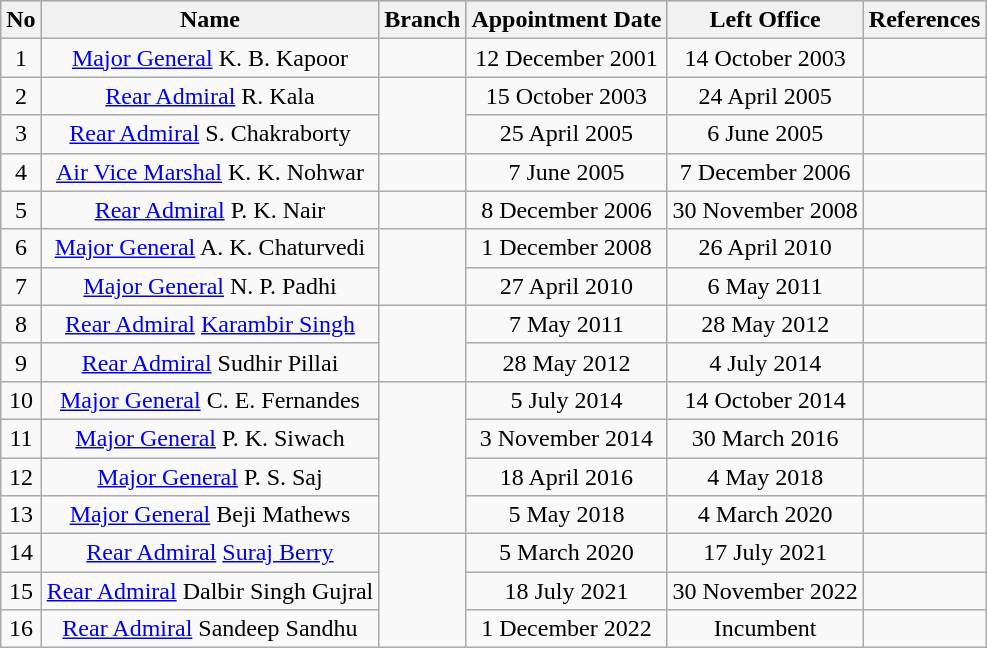<table class="wikitable" style="text-align:center">
<tr style="background:#cccccc">
<th>No</th>
<th>Name</th>
<th>Branch</th>
<th>Appointment Date</th>
<th>Left Office</th>
<th>References</th>
</tr>
<tr>
<td>1</td>
<td><a href='#'>Major General</a> K. B. Kapoor </td>
<td></td>
<td>12 December 2001</td>
<td>14 October 2003</td>
<td></td>
</tr>
<tr>
<td>2</td>
<td><a href='#'>Rear Admiral</a> R. Kala </td>
<td rowspan="2"></td>
<td>15 October 2003</td>
<td>24 April 2005</td>
<td></td>
</tr>
<tr>
<td>3</td>
<td><a href='#'>Rear Admiral</a> S. Chakraborty </td>
<td>25 April 2005</td>
<td>6 June 2005</td>
<td></td>
</tr>
<tr>
<td>4</td>
<td><a href='#'>Air Vice Marshal</a> K. K. Nohwar </td>
<td></td>
<td>7 June 2005</td>
<td>7 December 2006</td>
<td></td>
</tr>
<tr>
<td>5</td>
<td><a href='#'>Rear Admiral</a> P. K. Nair</td>
<td></td>
<td>8 December 2006</td>
<td>30 November 2008</td>
<td></td>
</tr>
<tr>
<td>6</td>
<td><a href='#'>Major General</a> A. K. Chaturvedi</td>
<td rowspan="2"></td>
<td>1 December 2008</td>
<td>26 April 2010</td>
<td></td>
</tr>
<tr>
<td>7</td>
<td><a href='#'>Major General</a> N. P. Padhi</td>
<td>27 April 2010</td>
<td>6 May 2011</td>
<td></td>
</tr>
<tr>
<td>8</td>
<td><a href='#'>Rear Admiral</a> <a href='#'>Karambir Singh</a></td>
<td rowspan="2"></td>
<td>7 May 2011</td>
<td>28 May 2012</td>
<td></td>
</tr>
<tr>
<td>9</td>
<td><a href='#'>Rear Admiral</a> Sudhir Pillai </td>
<td>28 May 2012</td>
<td>4 July 2014</td>
<td></td>
</tr>
<tr>
<td>10</td>
<td><a href='#'>Major General</a> C. E. Fernandes </td>
<td rowspan="4"></td>
<td>5 July 2014</td>
<td>14 October 2014</td>
<td></td>
</tr>
<tr>
<td>11</td>
<td><a href='#'>Major General</a> P. K. Siwach </td>
<td>3 November 2014</td>
<td>30 March 2016</td>
<td></td>
</tr>
<tr>
<td>12</td>
<td><a href='#'>Major General</a> P. S. Saj</td>
<td>18 April 2016</td>
<td>4 May 2018</td>
<td></td>
</tr>
<tr>
<td>13</td>
<td><a href='#'>Major General</a> Beji Mathews</td>
<td>5 May 2018</td>
<td>4 March 2020</td>
<td></td>
</tr>
<tr>
<td>14</td>
<td><a href='#'>Rear Admiral</a> <a href='#'>Suraj Berry</a> </td>
<td rowspan="3"></td>
<td>5 March 2020</td>
<td>17 July 2021</td>
<td></td>
</tr>
<tr>
<td>15</td>
<td><a href='#'>Rear Admiral</a> Dalbir Singh Gujral </td>
<td>18 July 2021</td>
<td>30 November 2022</td>
<td></td>
</tr>
<tr>
<td>16</td>
<td><a href='#'>Rear Admiral</a> Sandeep Sandhu </td>
<td>1 December 2022</td>
<td>Incumbent</td>
<td></td>
</tr>
</table>
